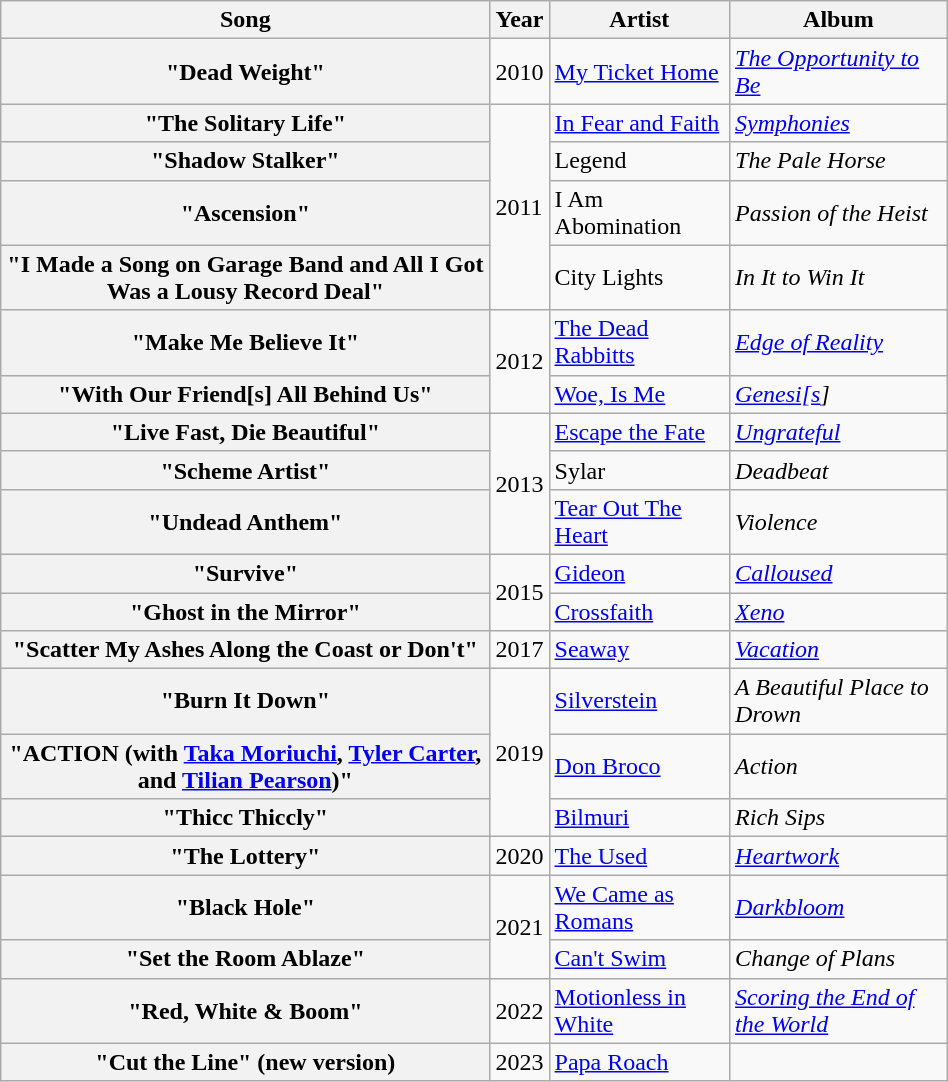<table class="wikitable plainrowheaders" style="width:50%;">
<tr>
<th>Song</th>
<th>Year</th>
<th>Artist</th>
<th>Album</th>
</tr>
<tr>
<th scope="row">"Dead Weight"</th>
<td>2010</td>
<td><a href='#'>My Ticket Home</a></td>
<td><em><a href='#'>The Opportunity to Be</a></em></td>
</tr>
<tr>
<th scope="row">"The Solitary Life"</th>
<td rowspan=4>2011</td>
<td><a href='#'>In Fear and Faith</a></td>
<td><em><a href='#'>Symphonies</a></em></td>
</tr>
<tr>
<th scope="row">"Shadow Stalker"</th>
<td>Legend</td>
<td><em>The Pale Horse</em></td>
</tr>
<tr>
<th scope="row">"Ascension"</th>
<td>I Am Abomination</td>
<td><em>Passion of the Heist</em></td>
</tr>
<tr>
<th scope="row">"I Made a Song on Garage Band and All I Got Was a Lousy Record Deal"</th>
<td>City Lights</td>
<td><em>In It to Win It</em></td>
</tr>
<tr>
<th scope="row">"Make Me Believe It"</th>
<td rowspan=2>2012</td>
<td><a href='#'>The Dead Rabbitts</a></td>
<td><em><a href='#'>Edge of Reality</a></em></td>
</tr>
<tr>
<th scope="row">"With Our Friend[s] All Behind Us"</th>
<td><a href='#'>Woe, Is Me</a></td>
<td><em><a href='#'>Genesi[s</a>]</em></td>
</tr>
<tr>
<th scope="row">"Live Fast, Die Beautiful"</th>
<td rowspan=3>2013</td>
<td><a href='#'>Escape the Fate</a></td>
<td><em><a href='#'>Ungrateful</a></em></td>
</tr>
<tr>
<th scope="row">"Scheme Artist"</th>
<td>Sylar</td>
<td><em>Deadbeat</em></td>
</tr>
<tr>
<th scope="row">"Undead Anthem"</th>
<td><a href='#'>Tear Out The Heart</a></td>
<td><em>Violence</em></td>
</tr>
<tr>
<th scope="row">"Survive"</th>
<td rowspan=2>2015</td>
<td><a href='#'>Gideon</a></td>
<td><em><a href='#'>Calloused</a></em></td>
</tr>
<tr>
<th scope="row">"Ghost in the Mirror"</th>
<td><a href='#'>Crossfaith</a></td>
<td><em><a href='#'>Xeno</a></em></td>
</tr>
<tr>
<th scope="row">"Scatter My Ashes Along the Coast or Don't"</th>
<td>2017</td>
<td><a href='#'>Seaway</a></td>
<td><em><a href='#'>Vacation</a></em></td>
</tr>
<tr>
<th scope="row">"Burn It Down"</th>
<td rowspan=3>2019</td>
<td><a href='#'>Silverstein</a></td>
<td><em>A Beautiful Place to Drown</em></td>
</tr>
<tr>
<th scope="row">"ACTION (with <a href='#'>Taka Moriuchi</a>, <a href='#'>Tyler Carter</a>, and <a href='#'>Tilian Pearson</a>)"</th>
<td><a href='#'>Don Broco</a></td>
<td><em>Action</em></td>
</tr>
<tr>
<th scope="row">"Thicc Thiccly"</th>
<td><a href='#'>Bilmuri</a></td>
<td><em>Rich Sips</em></td>
</tr>
<tr>
<th scope="row">"The Lottery"</th>
<td>2020</td>
<td><a href='#'>The Used</a></td>
<td><em><a href='#'>Heartwork</a></em></td>
</tr>
<tr>
<th scope="row">"Black Hole"</th>
<td rowspan=2>2021</td>
<td><a href='#'>We Came as Romans</a></td>
<td><em><a href='#'>Darkbloom</a></em></td>
</tr>
<tr>
<th scope="row">"Set the Room Ablaze"</th>
<td><a href='#'>Can't Swim</a></td>
<td><em>Change of Plans</em></td>
</tr>
<tr>
<th scope="row">"Red, White & Boom"</th>
<td>2022</td>
<td><a href='#'>Motionless in White</a></td>
<td><em><a href='#'>Scoring the End of the World</a></em></td>
</tr>
<tr>
<th scope="row">"Cut the Line" (new version)</th>
<td>2023</td>
<td><a href='#'>Papa Roach</a></td>
<td></td>
</tr>
</table>
